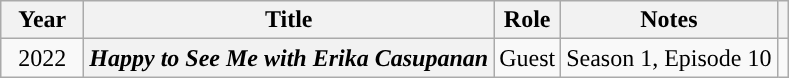<table class="wikitable plainrowheaders">
<tr>
<th scope="col" style="width:03em;">Year</th>
<th scope="col">Title</th>
<th scope="col">Role</th>
<th scope="col">Notes</th>
<th></th>
</tr>
<tr>
<td style="text-align:center">2022</td>
<th scope="row"><em>Happy to See Me with Erika Casupanan</em></th>
<td>Guest</td>
<td>Season 1, Episode 10</td>
<td style="text-align:center"></td>
</tr>
</table>
